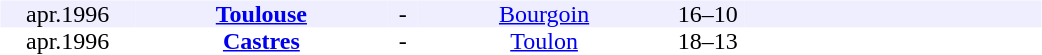<table width=700>
<tr>
<td width=700 valign="top"><br><table border=0 cellspacing=0 cellpadding=0 style="font-size: 100%; border-collapse: collapse;" width=100%>
<tr align=center bgcolor=#EEEEFF>
<td width=90>apr.1996</td>
<td width=170><strong><a href='#'>Toulouse</a></strong></td>
<td width=20>-</td>
<td width=170><a href='#'>Bourgoin</a></td>
<td width=50>16–10</td>
<td width=200></td>
</tr>
<tr align=center bgcolor=#FFFFFF>
<td width=90>apr.1996</td>
<td width=170><strong><a href='#'>Castres</a></strong></td>
<td width=20>-</td>
<td width=170><a href='#'>Toulon</a></td>
<td width=50>18–13</td>
<td width=200></td>
</tr>
</table>
</td>
</tr>
</table>
